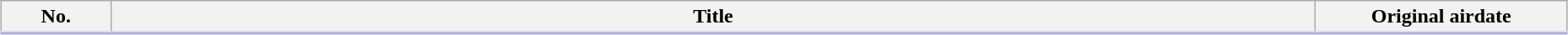<table class="wikitable" style="width:98%; margin:auto; background:#FFF;">
<tr style="border-bottom: 3px solid #CCF;">
<th style="width:5em;">No.</th>
<th>Title</th>
<th style="width:12em;">Original airdate</th>
</tr>
<tr>
</tr>
</table>
